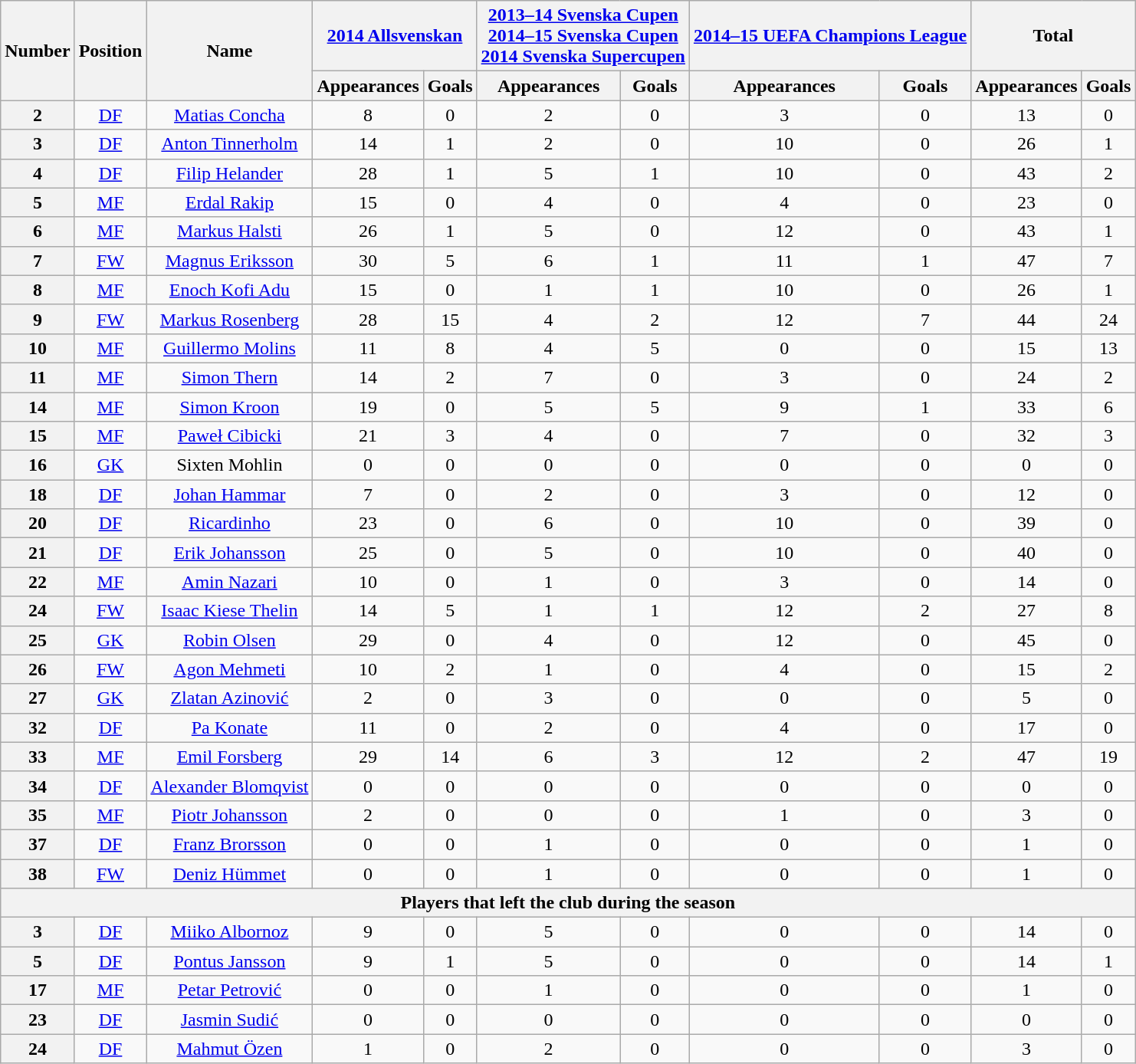<table class="wikitable sortable plainrowheaders" style="text-align:center">
<tr>
<th rowspan="2" scope="col">Number</th>
<th rowspan="2" scope="col">Position</th>
<th rowspan="2" scope="col">Name</th>
<th colspan="2"><a href='#'>2014 Allsvenskan</a></th>
<th colspan="2"><a href='#'>2013–14 Svenska Cupen</a><br><a href='#'>2014–15 Svenska Cupen</a><br><a href='#'>2014 Svenska Supercupen</a></th>
<th colspan="2"><a href='#'>2014–15 UEFA Champions League</a></th>
<th colspan="2">Total</th>
</tr>
<tr>
<th>Appearances</th>
<th>Goals</th>
<th>Appearances</th>
<th>Goals</th>
<th>Appearances</th>
<th>Goals</th>
<th>Appearances</th>
<th>Goals</th>
</tr>
<tr>
<th style="text-align:center" scope="row">2</th>
<td><a href='#'>DF</a></td>
<td><a href='#'>Matias Concha</a><br></td>
<td>8</td>
<td>0<br></td>
<td>2</td>
<td>0<br></td>
<td>3</td>
<td>0<br></td>
<td>13</td>
<td>0</td>
</tr>
<tr>
<th style="text-align:center" scope="row">3</th>
<td><a href='#'>DF</a></td>
<td><a href='#'>Anton Tinnerholm</a><br></td>
<td>14</td>
<td>1<br></td>
<td>2</td>
<td>0<br></td>
<td>10</td>
<td>0<br></td>
<td>26</td>
<td>1</td>
</tr>
<tr>
<th style="text-align:center" scope="row">4</th>
<td><a href='#'>DF</a></td>
<td><a href='#'>Filip Helander</a><br></td>
<td>28</td>
<td>1<br></td>
<td>5</td>
<td>1<br></td>
<td>10</td>
<td>0<br></td>
<td>43</td>
<td>2</td>
</tr>
<tr>
<th style="text-align:center" scope="row">5</th>
<td><a href='#'>MF</a></td>
<td><a href='#'>Erdal Rakip</a><br></td>
<td>15</td>
<td>0<br></td>
<td>4</td>
<td>0<br></td>
<td>4</td>
<td>0<br></td>
<td>23</td>
<td>0</td>
</tr>
<tr>
<th style="text-align:center" scope="row">6</th>
<td><a href='#'>MF</a></td>
<td><a href='#'>Markus Halsti</a><br></td>
<td>26</td>
<td>1<br></td>
<td>5</td>
<td>0<br></td>
<td>12</td>
<td>0<br></td>
<td>43</td>
<td>1</td>
</tr>
<tr>
<th style="text-align:center" scope="row">7</th>
<td><a href='#'>FW</a></td>
<td><a href='#'>Magnus Eriksson</a><br></td>
<td>30</td>
<td>5<br></td>
<td>6</td>
<td>1<br></td>
<td>11</td>
<td>1<br></td>
<td>47</td>
<td>7</td>
</tr>
<tr>
<th style="text-align:center" scope="row">8</th>
<td><a href='#'>MF</a></td>
<td><a href='#'>Enoch Kofi Adu</a><br></td>
<td>15</td>
<td>0<br></td>
<td>1</td>
<td>1<br></td>
<td>10</td>
<td>0<br></td>
<td>26</td>
<td>1</td>
</tr>
<tr>
<th style="text-align:center" scope="row">9</th>
<td><a href='#'>FW</a></td>
<td><a href='#'>Markus Rosenberg</a><br></td>
<td>28</td>
<td>15<br></td>
<td>4</td>
<td>2<br></td>
<td>12</td>
<td>7<br></td>
<td>44</td>
<td>24</td>
</tr>
<tr>
<th style="text-align:center" scope="row">10</th>
<td><a href='#'>MF</a></td>
<td><a href='#'>Guillermo Molins</a><br></td>
<td>11</td>
<td>8<br></td>
<td>4</td>
<td>5<br></td>
<td>0</td>
<td>0<br></td>
<td>15</td>
<td>13</td>
</tr>
<tr>
<th style="text-align:center" scope="row">11</th>
<td><a href='#'>MF</a></td>
<td><a href='#'>Simon Thern</a><br></td>
<td>14</td>
<td>2<br></td>
<td>7</td>
<td>0<br></td>
<td>3</td>
<td>0<br></td>
<td>24</td>
<td>2</td>
</tr>
<tr>
<th style="text-align:center" scope="row">14</th>
<td><a href='#'>MF</a></td>
<td><a href='#'>Simon Kroon</a><br></td>
<td>19</td>
<td>0<br></td>
<td>5</td>
<td>5<br></td>
<td>9</td>
<td>1<br></td>
<td>33</td>
<td>6</td>
</tr>
<tr>
<th style="text-align:center" scope="row">15</th>
<td><a href='#'>MF</a></td>
<td><a href='#'>Paweł Cibicki</a><br></td>
<td>21</td>
<td>3<br></td>
<td>4</td>
<td>0<br></td>
<td>7</td>
<td>0<br></td>
<td>32</td>
<td>3</td>
</tr>
<tr>
<th style="text-align:center" scope="row">16</th>
<td><a href='#'>GK</a></td>
<td>Sixten Mohlin<br></td>
<td>0</td>
<td>0<br></td>
<td>0</td>
<td>0<br></td>
<td>0</td>
<td>0<br></td>
<td>0</td>
<td>0</td>
</tr>
<tr>
<th style="text-align:center" scope="row">18</th>
<td><a href='#'>DF</a></td>
<td><a href='#'>Johan Hammar</a><br></td>
<td>7</td>
<td>0<br></td>
<td>2</td>
<td>0<br></td>
<td>3</td>
<td>0<br></td>
<td>12</td>
<td>0</td>
</tr>
<tr>
<th style="text-align:center" scope="row">20</th>
<td><a href='#'>DF</a></td>
<td><a href='#'>Ricardinho</a><br></td>
<td>23</td>
<td>0<br></td>
<td>6</td>
<td>0<br></td>
<td>10</td>
<td>0<br></td>
<td>39</td>
<td>0</td>
</tr>
<tr>
<th style="text-align:center" scope="row">21</th>
<td><a href='#'>DF</a></td>
<td><a href='#'>Erik Johansson</a><br></td>
<td>25</td>
<td>0<br></td>
<td>5</td>
<td>0<br></td>
<td>10</td>
<td>0<br></td>
<td>40</td>
<td>0</td>
</tr>
<tr>
<th style="text-align:center" scope="row">22</th>
<td><a href='#'>MF</a></td>
<td><a href='#'>Amin Nazari</a><br></td>
<td>10</td>
<td>0<br></td>
<td>1</td>
<td>0<br></td>
<td>3</td>
<td>0<br></td>
<td>14</td>
<td>0</td>
</tr>
<tr>
<th style="text-align:center" scope="row">24</th>
<td><a href='#'>FW</a></td>
<td><a href='#'>Isaac Kiese Thelin</a><br></td>
<td>14</td>
<td>5<br></td>
<td>1</td>
<td>1<br></td>
<td>12</td>
<td>2<br></td>
<td>27</td>
<td>8</td>
</tr>
<tr>
<th style="text-align:center" scope="row">25</th>
<td><a href='#'>GK</a></td>
<td><a href='#'>Robin Olsen</a><br></td>
<td>29</td>
<td>0<br></td>
<td>4</td>
<td>0<br></td>
<td>12</td>
<td>0<br></td>
<td>45</td>
<td>0</td>
</tr>
<tr>
<th style="text-align:center" scope="row">26</th>
<td><a href='#'>FW</a></td>
<td><a href='#'>Agon Mehmeti</a><br></td>
<td>10</td>
<td>2<br></td>
<td>1</td>
<td>0<br></td>
<td>4</td>
<td>0<br></td>
<td>15</td>
<td>2</td>
</tr>
<tr>
<th style="text-align:center" scope="row">27</th>
<td><a href='#'>GK</a></td>
<td><a href='#'>Zlatan Azinović</a><br></td>
<td>2</td>
<td>0<br></td>
<td>3</td>
<td>0<br></td>
<td>0</td>
<td>0<br></td>
<td>5</td>
<td>0</td>
</tr>
<tr>
<th style="text-align:center" scope="row">32</th>
<td><a href='#'>DF</a></td>
<td><a href='#'>Pa Konate</a><br></td>
<td>11</td>
<td>0<br></td>
<td>2</td>
<td>0<br></td>
<td>4</td>
<td>0<br></td>
<td>17</td>
<td>0</td>
</tr>
<tr>
<th style="text-align:center" scope="row">33</th>
<td><a href='#'>MF</a></td>
<td><a href='#'>Emil Forsberg</a><br></td>
<td>29</td>
<td>14<br></td>
<td>6</td>
<td>3<br></td>
<td>12</td>
<td>2<br></td>
<td>47</td>
<td>19</td>
</tr>
<tr>
<th style="text-align:center" scope="row">34</th>
<td><a href='#'>DF</a></td>
<td><a href='#'>Alexander Blomqvist</a><br></td>
<td>0</td>
<td>0<br></td>
<td>0</td>
<td>0<br></td>
<td>0</td>
<td>0<br></td>
<td>0</td>
<td>0</td>
</tr>
<tr>
<th style="text-align:center" scope="row">35</th>
<td><a href='#'>MF</a></td>
<td><a href='#'>Piotr Johansson</a><br></td>
<td>2</td>
<td>0<br></td>
<td>0</td>
<td>0<br></td>
<td>1</td>
<td>0<br></td>
<td>3</td>
<td>0</td>
</tr>
<tr>
<th style="text-align:center" scope="row">37</th>
<td><a href='#'>DF</a></td>
<td><a href='#'>Franz Brorsson</a><br></td>
<td>0</td>
<td>0<br></td>
<td>1</td>
<td>0<br></td>
<td>0</td>
<td>0<br></td>
<td>1</td>
<td>0</td>
</tr>
<tr>
<th style="text-align:center" scope="row">38</th>
<td><a href='#'>FW</a></td>
<td><a href='#'>Deniz Hümmet</a><br></td>
<td>0</td>
<td>0<br></td>
<td>1</td>
<td>0<br></td>
<td>0</td>
<td>0<br></td>
<td>1</td>
<td>0</td>
</tr>
<tr>
<th colspan="11" scope="col">Players that left the club during the season</th>
</tr>
<tr>
<th style="text-align:center" scope="row">3</th>
<td><a href='#'>DF</a></td>
<td><a href='#'>Miiko Albornoz</a><br></td>
<td>9</td>
<td>0<br></td>
<td>5</td>
<td>0<br></td>
<td>0</td>
<td>0<br></td>
<td>14</td>
<td>0</td>
</tr>
<tr>
<th style="text-align:center" scope="row">5</th>
<td><a href='#'>DF</a></td>
<td><a href='#'>Pontus Jansson</a><br></td>
<td>9</td>
<td>1<br></td>
<td>5</td>
<td>0<br></td>
<td>0</td>
<td>0<br></td>
<td>14</td>
<td>1</td>
</tr>
<tr>
<th style="text-align:center" scope="row">17</th>
<td><a href='#'>MF</a></td>
<td><a href='#'>Petar Petrović</a><br></td>
<td>0</td>
<td>0<br></td>
<td>1</td>
<td>0<br></td>
<td>0</td>
<td>0<br></td>
<td>1</td>
<td>0</td>
</tr>
<tr>
<th style="text-align:center" scope="row">23</th>
<td><a href='#'>DF</a></td>
<td><a href='#'>Jasmin Sudić</a><br></td>
<td>0</td>
<td>0<br></td>
<td>0</td>
<td>0<br></td>
<td>0</td>
<td>0<br></td>
<td>0</td>
<td>0</td>
</tr>
<tr>
<th style="text-align:center" scope="row">24</th>
<td><a href='#'>DF</a></td>
<td><a href='#'>Mahmut Özen</a><br></td>
<td>1</td>
<td>0<br></td>
<td>2</td>
<td>0<br></td>
<td>0</td>
<td>0<br></td>
<td>3</td>
<td>0</td>
</tr>
</table>
